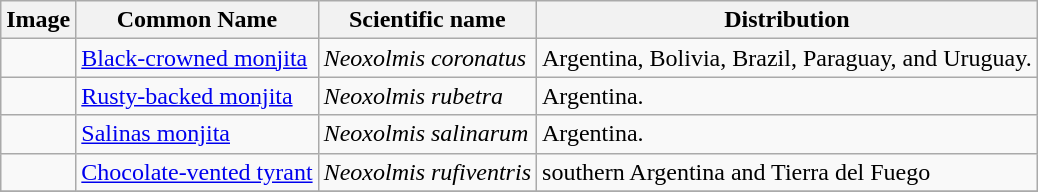<table class="wikitable">
<tr>
<th>Image</th>
<th>Common Name</th>
<th>Scientific name</th>
<th>Distribution</th>
</tr>
<tr>
<td></td>
<td><a href='#'>Black-crowned monjita</a></td>
<td><em>Neoxolmis coronatus</em></td>
<td>Argentina, Bolivia, Brazil, Paraguay, and Uruguay.</td>
</tr>
<tr>
<td></td>
<td><a href='#'>Rusty-backed monjita</a></td>
<td><em>Neoxolmis rubetra</em></td>
<td>Argentina.</td>
</tr>
<tr>
<td></td>
<td><a href='#'>Salinas monjita</a></td>
<td><em>Neoxolmis salinarum</em></td>
<td>Argentina.</td>
</tr>
<tr>
<td></td>
<td><a href='#'>Chocolate-vented tyrant</a></td>
<td><em>Neoxolmis rufiventris</em></td>
<td>southern Argentina and Tierra del Fuego</td>
</tr>
<tr>
</tr>
</table>
